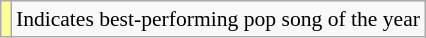<table class="wikitable" style="font-size:90%;">
<tr>
<td style="background-color:#FFFF99"></td>
<td>Indicates best-performing pop song of the year</td>
</tr>
</table>
